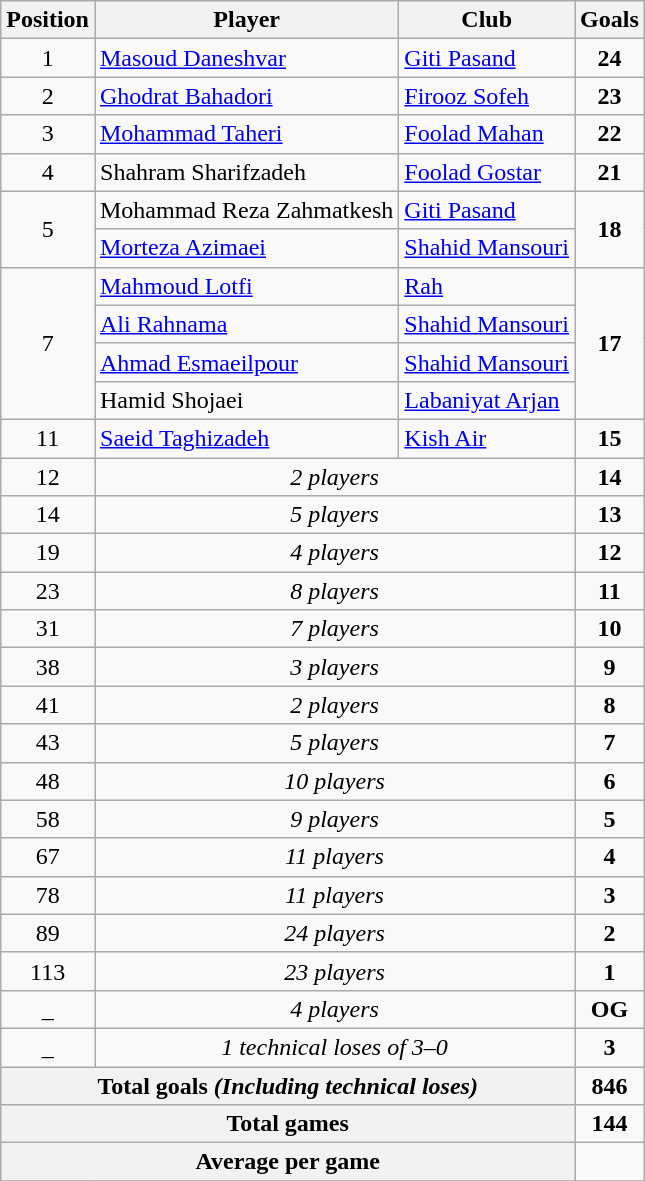<table class="wikitable">
<tr>
<th>Position</th>
<th>Player</th>
<th>Club</th>
<th>Goals</th>
</tr>
<tr align="left">
<td align="center">1</td>
<td> <a href='#'>Masoud Daneshvar</a></td>
<td><a href='#'>Giti Pasand</a></td>
<td align="center"><strong>24</strong></td>
</tr>
<tr align="left">
<td align="center">2</td>
<td> <a href='#'>Ghodrat Bahadori</a></td>
<td><a href='#'>Firooz Sofeh</a></td>
<td align="center"><strong>23</strong></td>
</tr>
<tr align="left">
<td align="center">3</td>
<td> <a href='#'>Mohammad Taheri</a></td>
<td><a href='#'>Foolad Mahan</a></td>
<td align="center"><strong>22</strong></td>
</tr>
<tr align="left">
<td align="center">4</td>
<td> Shahram Sharifzadeh</td>
<td><a href='#'>Foolad Gostar</a></td>
<td align="center"><strong>21</strong></td>
</tr>
<tr align="left">
<td rowspan=2 align="center">5</td>
<td> Mohammad Reza Zahmatkesh</td>
<td><a href='#'>Giti Pasand</a></td>
<td rowspan=2 align="center"><strong>18</strong></td>
</tr>
<tr align="left">
<td> <a href='#'>Morteza Azimaei</a></td>
<td><a href='#'>Shahid Mansouri</a></td>
</tr>
<tr align="left">
<td rowspan=4 align="center">7</td>
<td> <a href='#'>Mahmoud Lotfi</a></td>
<td><a href='#'>Rah</a></td>
<td rowspan=4 align="center"><strong>17</strong></td>
</tr>
<tr align="left">
<td> <a href='#'>Ali Rahnama</a></td>
<td><a href='#'>Shahid Mansouri</a></td>
</tr>
<tr align="left">
<td> <a href='#'>Ahmad Esmaeilpour</a></td>
<td><a href='#'>Shahid Mansouri</a></td>
</tr>
<tr align="left">
<td> Hamid Shojaei</td>
<td><a href='#'>Labaniyat Arjan</a></td>
</tr>
<tr align="left">
<td align="center">11</td>
<td> <a href='#'>Saeid Taghizadeh</a></td>
<td><a href='#'>Kish Air</a></td>
<td align="center"><strong>15</strong></td>
</tr>
<tr align="center">
<td>12</td>
<td colspan=2><em>2 players</em></td>
<td><strong>14</strong></td>
</tr>
<tr align="center">
<td>14</td>
<td colspan=2><em>5 players</em></td>
<td><strong>13</strong></td>
</tr>
<tr align="center">
<td>19</td>
<td colspan=2><em>4 players</em></td>
<td><strong>12</strong></td>
</tr>
<tr align="center">
<td>23</td>
<td colspan=2><em>8 players</em></td>
<td><strong>11</strong></td>
</tr>
<tr align="center">
<td>31</td>
<td colspan=2><em>7 players</em></td>
<td><strong>10</strong></td>
</tr>
<tr align="center">
<td>38</td>
<td colspan=2><em>3 players</em></td>
<td><strong>9</strong></td>
</tr>
<tr align="center">
<td>41</td>
<td colspan=2><em>2 players</em></td>
<td><strong>8</strong></td>
</tr>
<tr align="center">
<td>43</td>
<td colspan=2><em>5 players</em></td>
<td><strong>7</strong></td>
</tr>
<tr align="center">
<td>48</td>
<td colspan=2><em>10 players</em></td>
<td><strong>6</strong></td>
</tr>
<tr align="center">
<td>58</td>
<td colspan=2><em>9 players</em></td>
<td><strong>5</strong></td>
</tr>
<tr align="center">
<td>67</td>
<td colspan=2><em>11 players</em></td>
<td><strong>4</strong></td>
</tr>
<tr align="center">
<td>78</td>
<td colspan=2><em>11 players</em></td>
<td><strong>3</strong></td>
</tr>
<tr align="center">
<td>89</td>
<td colspan=2><em>24 players</em></td>
<td><strong>2</strong></td>
</tr>
<tr align="center">
<td>113</td>
<td colspan=2><em>23 players</em></td>
<td><strong>1</strong></td>
</tr>
<tr align="center">
<td>_</td>
<td colspan=2><em>4 players</em></td>
<td><strong>OG</strong></td>
</tr>
<tr align="center">
<td>_</td>
<td colspan=2><em>1 technical loses of 3–0</em></td>
<td><strong>3</strong></td>
</tr>
<tr>
<th colspan=3 align=center><strong>Total goals</strong> <em>(Including technical loses)</em></th>
<td align="center"><strong>846</strong></td>
</tr>
<tr>
<th colspan=3 align=center><strong>Total games</strong></th>
<td align=center><strong>144</strong></td>
</tr>
<tr>
<th colspan=3 align=center><strong>Average per game</strong></th>
<td align="center"><strong></strong></td>
</tr>
<tr>
</tr>
</table>
